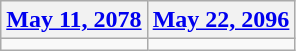<table class=wikitable>
<tr>
<th><a href='#'>May 11, 2078</a></th>
<th><a href='#'>May 22, 2096</a></th>
</tr>
<tr>
<td></td>
<td></td>
</tr>
</table>
